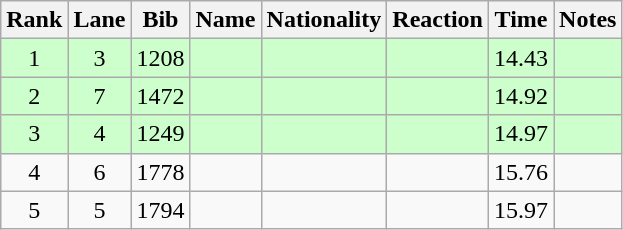<table class="wikitable sortable" style="text-align:center">
<tr>
<th>Rank</th>
<th>Lane</th>
<th>Bib</th>
<th>Name</th>
<th>Nationality</th>
<th>Reaction</th>
<th>Time</th>
<th>Notes</th>
</tr>
<tr bgcolor=ccffcc>
<td>1</td>
<td>3</td>
<td>1208</td>
<td align=left></td>
<td align=left></td>
<td></td>
<td>14.43</td>
<td><strong></strong></td>
</tr>
<tr bgcolor=ccffcc>
<td>2</td>
<td>7</td>
<td>1472</td>
<td align=left></td>
<td align=left></td>
<td></td>
<td>14.92</td>
<td><strong></strong></td>
</tr>
<tr bgcolor=ccffcc>
<td>3</td>
<td>4</td>
<td>1249</td>
<td align=left></td>
<td align=left></td>
<td></td>
<td>14.97</td>
<td><strong></strong></td>
</tr>
<tr>
<td>4</td>
<td>6</td>
<td>1778</td>
<td align=left></td>
<td align=left></td>
<td></td>
<td>15.76</td>
<td></td>
</tr>
<tr>
<td>5</td>
<td>5</td>
<td>1794</td>
<td align=left></td>
<td align=left></td>
<td></td>
<td>15.97</td>
<td></td>
</tr>
</table>
